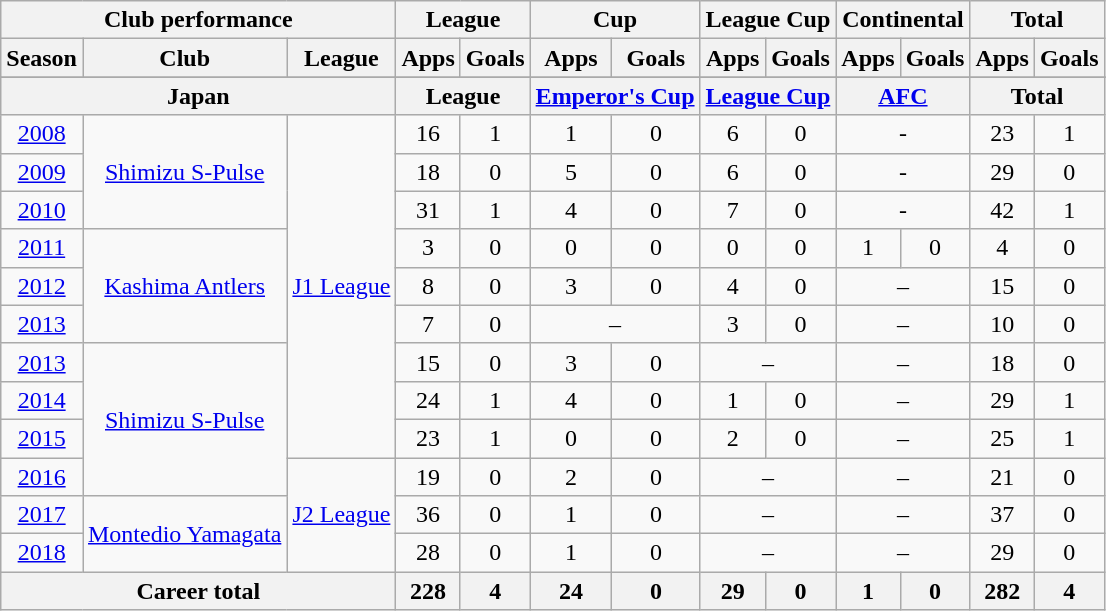<table class="wikitable" style="text-align:center">
<tr>
<th colspan=3>Club performance</th>
<th colspan=2>League</th>
<th colspan=2>Cup</th>
<th colspan=2>League Cup</th>
<th colspan=2>Continental</th>
<th colspan=2>Total</th>
</tr>
<tr>
<th>Season</th>
<th>Club</th>
<th>League</th>
<th>Apps</th>
<th>Goals</th>
<th>Apps</th>
<th>Goals</th>
<th>Apps</th>
<th>Goals</th>
<th>Apps</th>
<th>Goals</th>
<th>Apps</th>
<th>Goals</th>
</tr>
<tr>
</tr>
<tr>
<th colspan=3>Japan</th>
<th colspan=2>League</th>
<th colspan=2><a href='#'>Emperor's Cup</a></th>
<th colspan=2><a href='#'>League Cup</a></th>
<th colspan=2><a href='#'>AFC</a></th>
<th colspan=2>Total</th>
</tr>
<tr>
<td><a href='#'>2008</a></td>
<td rowspan="3"><a href='#'>Shimizu S-Pulse</a></td>
<td rowspan="9"><a href='#'>J1 League</a></td>
<td>16</td>
<td>1</td>
<td>1</td>
<td>0</td>
<td>6</td>
<td>0</td>
<td colspan="2">-</td>
<td>23</td>
<td>1</td>
</tr>
<tr>
<td><a href='#'>2009</a></td>
<td>18</td>
<td>0</td>
<td>5</td>
<td>0</td>
<td>6</td>
<td>0</td>
<td colspan="2">-</td>
<td>29</td>
<td>0</td>
</tr>
<tr>
<td><a href='#'>2010</a></td>
<td>31</td>
<td>1</td>
<td>4</td>
<td>0</td>
<td>7</td>
<td>0</td>
<td colspan="2">-</td>
<td>42</td>
<td>1</td>
</tr>
<tr>
<td><a href='#'>2011</a></td>
<td rowspan="3"><a href='#'>Kashima Antlers</a></td>
<td>3</td>
<td>0</td>
<td>0</td>
<td>0</td>
<td>0</td>
<td>0</td>
<td>1</td>
<td>0</td>
<td>4</td>
<td>0</td>
</tr>
<tr>
<td><a href='#'>2012</a></td>
<td>8</td>
<td>0</td>
<td>3</td>
<td>0</td>
<td>4</td>
<td>0</td>
<td colspan="2">–</td>
<td>15</td>
<td>0</td>
</tr>
<tr>
<td><a href='#'>2013</a></td>
<td>7</td>
<td>0</td>
<td colspan="2">–</td>
<td>3</td>
<td>0</td>
<td colspan="2">–</td>
<td>10</td>
<td>0</td>
</tr>
<tr>
<td><a href='#'>2013</a></td>
<td rowspan="4"><a href='#'>Shimizu S-Pulse</a></td>
<td>15</td>
<td>0</td>
<td>3</td>
<td>0</td>
<td colspan="2">–</td>
<td colspan="2">–</td>
<td>18</td>
<td>0</td>
</tr>
<tr>
<td><a href='#'>2014</a></td>
<td>24</td>
<td>1</td>
<td>4</td>
<td>0</td>
<td>1</td>
<td>0</td>
<td colspan="2">–</td>
<td>29</td>
<td>1</td>
</tr>
<tr>
<td><a href='#'>2015</a></td>
<td>23</td>
<td>1</td>
<td>0</td>
<td>0</td>
<td>2</td>
<td>0</td>
<td colspan="2">–</td>
<td>25</td>
<td>1</td>
</tr>
<tr>
<td><a href='#'>2016</a></td>
<td rowspan=3><a href='#'>J2 League</a></td>
<td>19</td>
<td>0</td>
<td>2</td>
<td>0</td>
<td colspan="2">–</td>
<td colspan="2">–</td>
<td>21</td>
<td>0</td>
</tr>
<tr>
<td><a href='#'>2017</a></td>
<td rowspan=2><a href='#'>Montedio Yamagata</a></td>
<td>36</td>
<td>0</td>
<td>1</td>
<td>0</td>
<td colspan="2">–</td>
<td colspan="2">–</td>
<td>37</td>
<td>0</td>
</tr>
<tr>
<td><a href='#'>2018</a></td>
<td>28</td>
<td>0</td>
<td>1</td>
<td>0</td>
<td colspan="2">–</td>
<td colspan="2">–</td>
<td>29</td>
<td>0</td>
</tr>
<tr>
<th colspan=3>Career total</th>
<th>228</th>
<th>4</th>
<th>24</th>
<th>0</th>
<th>29</th>
<th>0</th>
<th>1</th>
<th>0</th>
<th>282</th>
<th>4</th>
</tr>
</table>
